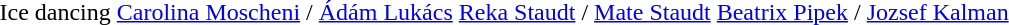<table>
<tr>
<td>Ice dancing</td>
<td><a href='#'>Carolina Moscheni</a> / <a href='#'>Ádám Lukács</a></td>
<td><a href='#'>Reka Staudt</a> / <a href='#'>Mate Staudt</a></td>
<td><a href='#'>Beatrix Pipek</a> / <a href='#'>Jozsef Kalman</a></td>
</tr>
</table>
